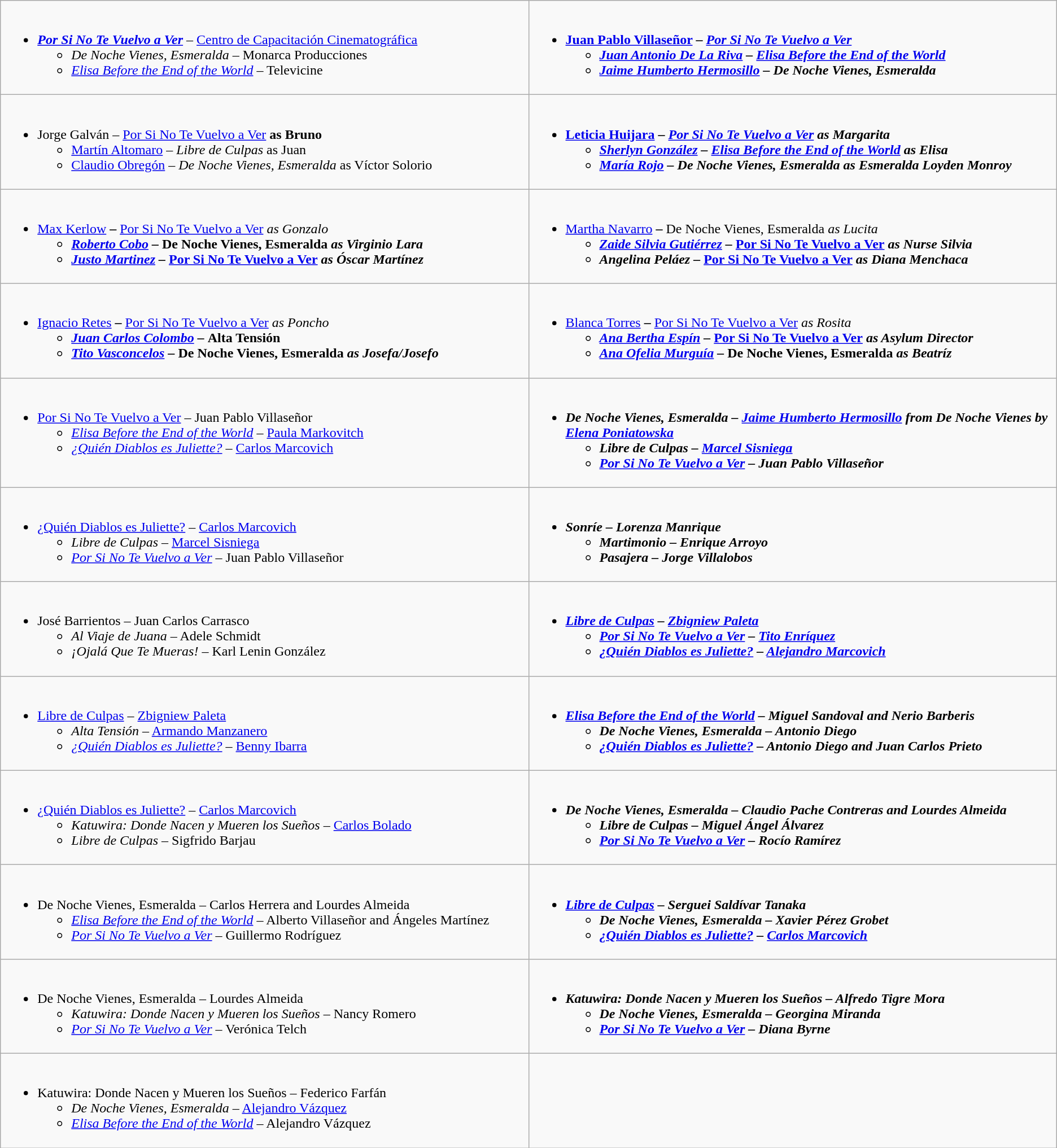<table class=wikitable>
<tr>
<td style="vertical-align:top; width:50%;"><br><ul><li><strong><em><a href='#'>Por Si No Te Vuelvo a Ver</a></em></strong> – <a href='#'>Centro de Capacitación Cinematográfica</a><ul><li><em>De Noche Vienes, Esmeralda</em> – Monarca Producciones</li><li><em><a href='#'>Elisa Before the End of the World</a></em> – Televicine</li></ul></li></ul></td>
<td style="vertical-align:top; width:50%;"><br><ul><li><strong><a href='#'>Juan Pablo Villaseñor</a> – <em><a href='#'>Por Si No Te Vuelvo a Ver</a><strong><em><ul><li><a href='#'>Juan Antonio De La Riva</a> – </em><a href='#'>Elisa Before the End of the World</a><em></li><li><a href='#'>Jaime Humberto Hermosillo</a> – </em>De Noche Vienes, Esmeralda<em></li></ul></li></ul></td>
</tr>
<tr>
<td style="vertical-align:top; width:50%;"><br><ul><li></strong>Jorge Galván – </em><a href='#'>Por Si No Te Vuelvo a Ver</a></em></strong> <strong>as Bruno</strong><ul><li><a href='#'>Martín Altomaro</a> – <em>Libre de Culpas</em> as Juan</li><li><a href='#'>Claudio Obregón</a> – <em>De Noche Vienes, Esmeralda</em> as Víctor Solorio</li></ul></li></ul></td>
<td style="vertical-align:top; width:50%;"><br><ul><li><strong><a href='#'>Leticia Huijara</a> – <em><a href='#'>Por Si No Te Vuelvo a Ver</a><strong><em> </strong>as Margarita<strong><ul><li><a href='#'>Sherlyn González</a> – </em><a href='#'>Elisa Before the End of the World</a><em> as Elisa</li><li><a href='#'>María Rojo</a> – </em>De Noche Vienes, Esmeralda<em> as Esmeralda Loyden Monroy</li></ul></li></ul></td>
</tr>
<tr>
<td style="vertical-align:top; width:50%;"><br><ul><li></strong><a href='#'>Max Kerlow</a><strong> – </em></strong><a href='#'>Por Si No Te Vuelvo a Ver</a><strong><em> </strong>as Gonzalo<strong><ul><li><a href='#'>Roberto Cobo</a> – </em>De Noche Vienes, Esmeralda<em> as Virginio Lara</li><li><a href='#'>Justo Martinez</a> –  </em><a href='#'>Por Si No Te Vuelvo a Ver</a><em> as Óscar Martínez</li></ul></li></ul></td>
<td style="vertical-align:top; width:50%;"><br><ul><li></strong><a href='#'>Martha Navarro</a><strong> – </em></strong>De Noche Vienes, Esmeralda<strong><em> </strong>as Lucita<strong><ul><li><a href='#'>Zaide Silvia Gutiérrez</a> – </em><a href='#'>Por Si No Te Vuelvo a Ver</a><em> as Nurse Silvia</li><li>Angelina Peláez – </em><a href='#'>Por Si No Te Vuelvo a Ver</a><em> as Diana Menchaca</li></ul></li></ul></td>
</tr>
<tr>
<td style="vertical-align:top; width:50%;"><br><ul><li></strong><a href='#'>Ignacio Retes</a><strong> – </em></strong><a href='#'>Por Si No Te Vuelvo a Ver</a><strong><em> </strong>as Poncho<strong><ul><li><a href='#'>Juan Carlos Colombo</a> – </em>Alta Tensión<em></li><li><a href='#'>Tito Vasconcelos</a> –  </em>De Noche Vienes, Esmeralda<em> as Josefa/Josefo</li></ul></li></ul></td>
<td style="vertical-align:top; width:50%;"><br><ul><li></strong><a href='#'>Blanca Torres</a><strong> – </em></strong><a href='#'>Por Si No Te Vuelvo a Ver</a><strong><em> </strong>as Rosita<strong><ul><li><a href='#'>Ana Bertha Espín</a> – </em><a href='#'>Por Si No Te Vuelvo a Ver</a><em> as Asylum Director</li><li><a href='#'>Ana Ofelia Murguía</a> – </em>De Noche Vienes, Esmeralda<em> as Beatríz</li></ul></li></ul></td>
</tr>
<tr>
<td style="vertical-align:top; width:50%;"><br><ul><li></em></strong><a href='#'>Por Si No Te Vuelvo a Ver</a></em> – Juan Pablo Villaseñor</strong><ul><li><em><a href='#'>Elisa Before the End of the World</a></em> – <a href='#'>Paula Markovitch</a></li><li><em><a href='#'>¿Quién Diablos es Juliette?</a></em> – <a href='#'>Carlos Marcovich</a></li></ul></li></ul></td>
<td style="vertical-align:top; width:50%;"><br><ul><li><strong><em>De Noche Vienes, Esmeralda<em> – <a href='#'>Jaime Humberto Hermosillo</a> from </em>De Noche Vienes<em> by <a href='#'>Elena Poniatowska</a><strong><ul><li></em>Libre de Culpas<em> – <a href='#'>Marcel Sisniega</a></li><li></em><a href='#'>Por Si No Te Vuelvo a Ver</a><em> – Juan Pablo Villaseñor</li></ul></li></ul></td>
</tr>
<tr>
<td style="vertical-align:top; width:50%;"><br><ul><li></em></strong><a href='#'>¿Quién Diablos es Juliette?</a></em> – <a href='#'>Carlos Marcovich</a></strong><ul><li><em>Libre de Culpas</em> – <a href='#'>Marcel Sisniega</a></li><li><em><a href='#'>Por Si No Te Vuelvo a Ver</a></em> – Juan Pablo Villaseñor</li></ul></li></ul></td>
<td style="vertical-align:top; width:50%;"><br><ul><li><strong><em>Sonríe<em> – Lorenza Manrique<strong><ul><li></em>Martimonio<em> – Enrique Arroyo</li><li></em>Pasajera<em> – Jorge Villalobos</li></ul></li></ul></td>
</tr>
<tr>
<td valign="top"><br><ul><li></em></strong>José Barrientos</em> – Juan Carlos Carrasco</strong><ul><li><em>Al Viaje de Juana</em> – Adele Schmidt</li><li><em>¡Ojalá Que Te Mueras!</em> – Karl Lenin González</li></ul></li></ul></td>
<td valign="top"><br><ul><li><strong><em><a href='#'>Libre de Culpas</a><em> – <a href='#'>Zbigniew Paleta</a><strong><ul><li></em><a href='#'>Por Si No Te Vuelvo a Ver</a><em> – <a href='#'>Tito Enríquez</a></li><li></em><a href='#'>¿Quién Diablos es Juliette?</a><em> – <a href='#'>Alejandro Marcovich</a></li></ul></li></ul></td>
</tr>
<tr>
<td valign="top"><br><ul><li></em></strong><a href='#'>Libre de Culpas</a></em> – <a href='#'>Zbigniew Paleta</a></strong><ul><li><em>Alta Tensión</em> – <a href='#'>Armando Manzanero</a></li><li><em><a href='#'>¿Quién Diablos es Juliette?</a></em> – <a href='#'>Benny Ibarra</a></li></ul></li></ul></td>
<td valign="top"><br><ul><li><strong><em><a href='#'>Elisa Before the End of the World</a><em> – Miguel Sandoval and Nerio Barberis<strong><ul><li></em>De Noche Vienes, Esmeralda<em> – Antonio Diego</li><li></em><a href='#'>¿Quién Diablos es Juliette?</a><em> – Antonio Diego and Juan Carlos Prieto</li></ul></li></ul></td>
</tr>
<tr>
<td valign="top"><br><ul><li></em></strong><a href='#'>¿Quién Diablos es Juliette?</a></em> – <a href='#'>Carlos Marcovich</a></strong><ul><li><em>Katuwira: Donde Nacen y Mueren los Sueños</em> – <a href='#'>Carlos Bolado</a></li><li><em>Libre de Culpas</em> – Sigfrido Barjau</li></ul></li></ul></td>
<td valign="top"><br><ul><li><strong><em>De Noche Vienes, Esmeralda<em> – Claudio Pache Contreras and Lourdes Almeida<strong><ul><li></em>Libre de Culpas<em> – Miguel Ángel Álvarez</li><li></em><a href='#'>Por Si No Te Vuelvo a Ver</a><em> – Rocío Ramírez</li></ul></li></ul></td>
</tr>
<tr>
<td valign="top"><br><ul><li></em></strong>De Noche Vienes, Esmeralda</em> – Carlos Herrera and Lourdes Almeida</strong><ul><li><em><a href='#'>Elisa Before the End of the World</a></em> – Alberto Villaseñor and Ángeles Martínez</li><li><em><a href='#'>Por Si No Te Vuelvo a Ver</a></em> – Guillermo Rodríguez</li></ul></li></ul></td>
<td valign="top"><br><ul><li><strong><em><a href='#'>Libre de Culpas</a><em> – Serguei Saldívar Tanaka<strong><ul><li></em>De Noche Vienes, Esmeralda<em> – Xavier Pérez Grobet</li><li></em><a href='#'>¿Quién Diablos es Juliette?</a><em> – <a href='#'>Carlos Marcovich</a></li></ul></li></ul></td>
</tr>
<tr>
<td valign="top"><br><ul><li></em></strong>De Noche Vienes, Esmeralda</em> – Lourdes Almeida</strong><ul><li><em>Katuwira: Donde Nacen y Mueren los Sueños</em> – Nancy Romero</li><li><em><a href='#'>Por Si No Te Vuelvo a Ver</a></em> – Verónica Telch</li></ul></li></ul></td>
<td valign="top"><br><ul><li><strong><em>Katuwira: Donde Nacen y Mueren los Sueños<em> – Alfredo Tigre Mora<strong><ul><li></em>De Noche Vienes, Esmeralda<em> – Georgina Miranda</li><li></em><a href='#'>Por Si No Te Vuelvo a Ver</a><em> – Diana Byrne</li></ul></li></ul></td>
</tr>
<tr>
<td valign="top"><br><ul><li></em></strong>Katuwira: Donde Nacen y Mueren los Sueños</em> – Federico Farfán</strong><ul><li><em>De Noche Vienes, Esmeralda</em> – <a href='#'>Alejandro Vázquez</a></li><li><em><a href='#'>Elisa Before the End of the World</a></em> – Alejandro Vázquez</li></ul></li></ul></td>
</tr>
</table>
